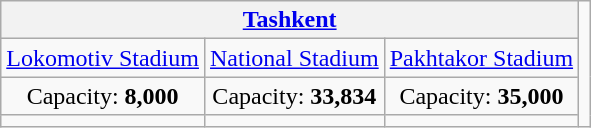<table class="wikitable" style="text-align:center">
<tr>
<th colspan="3"><a href='#'>Tashkent</a></th>
<td rowspan=4></td>
</tr>
<tr>
<td><a href='#'>Lokomotiv Stadium</a></td>
<td><a href='#'>National Stadium</a></td>
<td><a href='#'>Pakhtakor Stadium</a></td>
</tr>
<tr>
<td>Capacity: <strong>	8,000</strong></td>
<td>Capacity: <strong>33,834</strong></td>
<td>Capacity: <strong>35,000</strong></td>
</tr>
<tr>
<td></td>
<td></td>
<td></td>
</tr>
</table>
